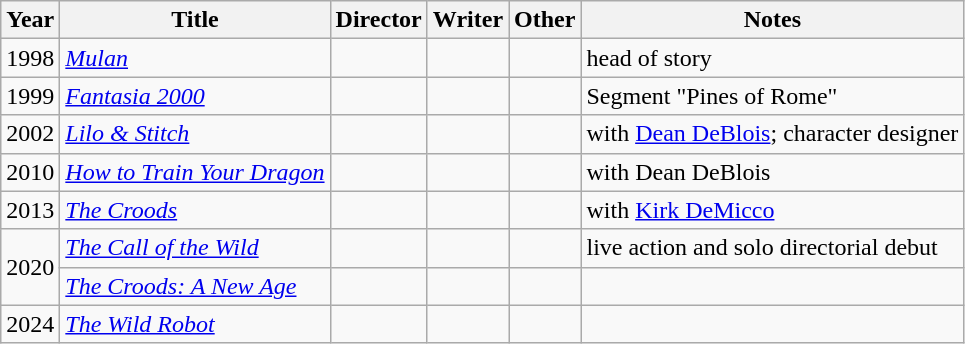<table class="wikitable sortable">
<tr>
<th>Year</th>
<th>Title</th>
<th>Director</th>
<th>Writer</th>
<th>Other</th>
<th>Notes</th>
</tr>
<tr>
<td>1998</td>
<td><em><a href='#'>Mulan</a></em></td>
<td></td>
<td></td>
<td></td>
<td>head of story</td>
</tr>
<tr>
<td>1999</td>
<td><em><a href='#'>Fantasia 2000</a></em></td>
<td></td>
<td></td>
<td></td>
<td>Segment "Pines of Rome"</td>
</tr>
<tr>
<td>2002</td>
<td><em><a href='#'>Lilo & Stitch</a></em></td>
<td></td>
<td></td>
<td></td>
<td>with <a href='#'>Dean DeBlois</a>; character designer</td>
</tr>
<tr>
<td>2010</td>
<td><em><a href='#'>How to Train Your Dragon</a></em></td>
<td></td>
<td></td>
<td></td>
<td>with Dean DeBlois</td>
</tr>
<tr>
<td>2013</td>
<td><em><a href='#'>The Croods</a></em></td>
<td></td>
<td></td>
<td></td>
<td>with <a href='#'>Kirk DeMicco</a></td>
</tr>
<tr>
<td rowspan="2">2020</td>
<td><em><a href='#'>The Call of the Wild</a></em></td>
<td></td>
<td></td>
<td></td>
<td>live action and solo directorial debut</td>
</tr>
<tr>
<td><em><a href='#'>The Croods: A New Age</a></em></td>
<td></td>
<td></td>
<td></td>
<td></td>
</tr>
<tr>
<td>2024</td>
<td><em><a href='#'>The Wild Robot</a></em></td>
<td></td>
<td></td>
<td></td>
<td></td>
</tr>
</table>
